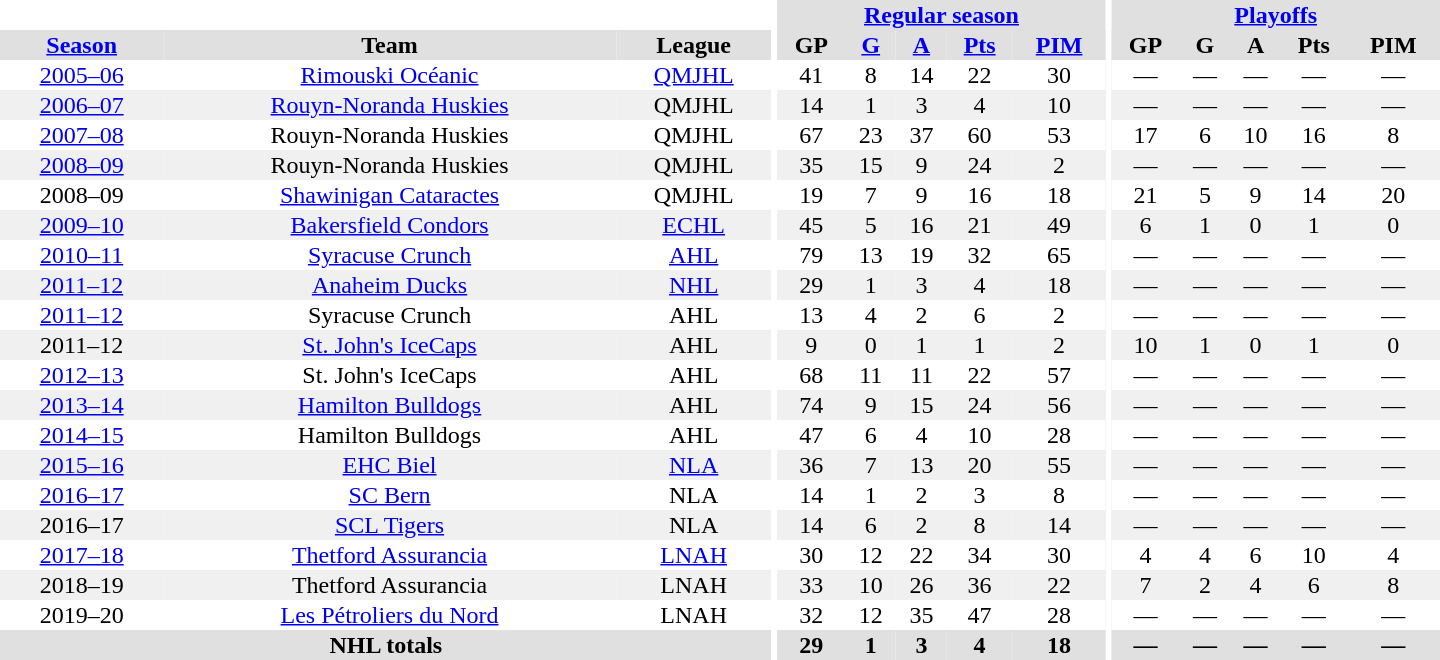<table border="0" cellpadding="1" cellspacing="0" style="text-align:center; width:60em">
<tr bgcolor="#e0e0e0">
<th colspan="3" bgcolor="#ffffff"></th>
<th rowspan="100" bgcolor="#ffffff"></th>
<th colspan="5"><a href='#'>Regular season</a></th>
<th rowspan="100" bgcolor="#ffffff"></th>
<th colspan="5"><a href='#'>Playoffs</a></th>
</tr>
<tr bgcolor="#e0e0e0">
<th><a href='#'>Season</a></th>
<th>Team</th>
<th>League</th>
<th>GP</th>
<th><a href='#'>G</a></th>
<th><a href='#'>A</a></th>
<th><a href='#'>Pts</a></th>
<th><a href='#'>PIM</a></th>
<th>GP</th>
<th>G</th>
<th>A</th>
<th>Pts</th>
<th>PIM</th>
</tr>
<tr ALIGN="center">
<td><a href='#'>2005–06</a></td>
<td><a href='#'>Rimouski Océanic</a></td>
<td><a href='#'>QMJHL</a></td>
<td>41</td>
<td>8</td>
<td>14</td>
<td>22</td>
<td>30</td>
<td>—</td>
<td>—</td>
<td>—</td>
<td>—</td>
<td>—</td>
</tr>
<tr ALIGN="center" bgcolor="#f0f0f0">
<td><a href='#'>2006–07</a></td>
<td><a href='#'>Rouyn-Noranda Huskies</a></td>
<td>QMJHL</td>
<td>14</td>
<td>1</td>
<td>3</td>
<td>4</td>
<td>10</td>
<td>—</td>
<td>—</td>
<td>—</td>
<td>—</td>
<td>—</td>
</tr>
<tr ALIGN="center">
<td><a href='#'>2007–08</a></td>
<td>Rouyn-Noranda Huskies</td>
<td>QMJHL</td>
<td>67</td>
<td>23</td>
<td>37</td>
<td>60</td>
<td>53</td>
<td>17</td>
<td>6</td>
<td>10</td>
<td>16</td>
<td>8</td>
</tr>
<tr ALIGN="center" bgcolor="#f0f0f0">
<td><a href='#'>2008–09</a></td>
<td>Rouyn-Noranda Huskies</td>
<td>QMJHL</td>
<td>35</td>
<td>15</td>
<td>9</td>
<td>24</td>
<td>2</td>
<td>—</td>
<td>—</td>
<td>—</td>
<td>—</td>
<td>—</td>
</tr>
<tr ALIGN="center">
<td>2008–09</td>
<td><a href='#'>Shawinigan Cataractes</a></td>
<td>QMJHL</td>
<td>19</td>
<td>7</td>
<td>9</td>
<td>16</td>
<td>18</td>
<td>21</td>
<td>5</td>
<td>9</td>
<td>14</td>
<td>20</td>
</tr>
<tr ALIGN="center" bgcolor="#f0f0f0">
<td><a href='#'>2009–10</a></td>
<td><a href='#'>Bakersfield Condors</a></td>
<td><a href='#'>ECHL</a></td>
<td>45</td>
<td>5</td>
<td>16</td>
<td>21</td>
<td>49</td>
<td>6</td>
<td>1</td>
<td>0</td>
<td>1</td>
<td>0</td>
</tr>
<tr ALIGN="center">
<td><a href='#'>2010–11</a></td>
<td><a href='#'>Syracuse Crunch</a></td>
<td><a href='#'>AHL</a></td>
<td>79</td>
<td>13</td>
<td>19</td>
<td>32</td>
<td>65</td>
<td>—</td>
<td>—</td>
<td>—</td>
<td>—</td>
<td>—</td>
</tr>
<tr ALIGN="center" bgcolor="#f0f0f0">
<td><a href='#'>2011–12</a></td>
<td><a href='#'>Anaheim Ducks</a></td>
<td><a href='#'>NHL</a></td>
<td>29</td>
<td>1</td>
<td>3</td>
<td>4</td>
<td>18</td>
<td>—</td>
<td>—</td>
<td>—</td>
<td>—</td>
<td>—</td>
</tr>
<tr ALIGN="center">
<td><a href='#'>2011–12</a></td>
<td>Syracuse Crunch</td>
<td>AHL</td>
<td>13</td>
<td>4</td>
<td>2</td>
<td>6</td>
<td>2</td>
<td>—</td>
<td>—</td>
<td>—</td>
<td>—</td>
<td>—</td>
</tr>
<tr ALIGN="center" bgcolor="#f0f0f0">
<td>2011–12</td>
<td><a href='#'>St. John's IceCaps</a></td>
<td>AHL</td>
<td>9</td>
<td>0</td>
<td>1</td>
<td>1</td>
<td>2</td>
<td>10</td>
<td>1</td>
<td>0</td>
<td>1</td>
<td>0</td>
</tr>
<tr ALIGN="center">
<td><a href='#'>2012–13</a></td>
<td>St. John's IceCaps</td>
<td>AHL</td>
<td>68</td>
<td>11</td>
<td>11</td>
<td>22</td>
<td>57</td>
<td>—</td>
<td>—</td>
<td>—</td>
<td>—</td>
<td>—</td>
</tr>
<tr ALIGN="center" bgcolor="#f0f0f0">
<td><a href='#'>2013–14</a></td>
<td><a href='#'>Hamilton Bulldogs</a></td>
<td>AHL</td>
<td>74</td>
<td>9</td>
<td>15</td>
<td>24</td>
<td>56</td>
<td>—</td>
<td>—</td>
<td>—</td>
<td>—</td>
<td>—</td>
</tr>
<tr ALIGN="center">
<td><a href='#'>2014–15</a></td>
<td>Hamilton Bulldogs</td>
<td>AHL</td>
<td>47</td>
<td>6</td>
<td>4</td>
<td>10</td>
<td>28</td>
<td>—</td>
<td>—</td>
<td>—</td>
<td>—</td>
<td>—</td>
</tr>
<tr ALIGN="center" bgcolor="#f0f0f0">
<td><a href='#'>2015–16</a></td>
<td><a href='#'>EHC Biel</a></td>
<td><a href='#'>NLA</a></td>
<td>36</td>
<td>7</td>
<td>13</td>
<td>20</td>
<td>55</td>
<td>—</td>
<td>—</td>
<td>—</td>
<td>—</td>
<td>—</td>
</tr>
<tr ALIGN="center">
<td><a href='#'>2016–17</a></td>
<td><a href='#'>SC Bern</a></td>
<td>NLA</td>
<td>14</td>
<td>1</td>
<td>2</td>
<td>3</td>
<td>8</td>
<td>—</td>
<td>—</td>
<td>—</td>
<td>—</td>
<td>—</td>
</tr>
<tr ALIGN="center" bgcolor="#f0f0f0">
<td>2016–17</td>
<td><a href='#'>SCL Tigers</a></td>
<td>NLA</td>
<td>14</td>
<td>6</td>
<td>2</td>
<td>8</td>
<td>14</td>
<td>—</td>
<td>—</td>
<td>—</td>
<td>—</td>
<td>—</td>
</tr>
<tr ALIGN="center">
<td><a href='#'>2017–18</a></td>
<td><a href='#'>Thetford Assurancia</a></td>
<td><a href='#'>LNAH</a></td>
<td>30</td>
<td>12</td>
<td>22</td>
<td>34</td>
<td>30</td>
<td>4</td>
<td>4</td>
<td>6</td>
<td>10</td>
<td>4</td>
</tr>
<tr ALIGN="center" bgcolor="#f0f0f0">
<td>2018–19</td>
<td>Thetford Assurancia</td>
<td>LNAH</td>
<td>33</td>
<td>10</td>
<td>26</td>
<td>36</td>
<td>22</td>
<td>7</td>
<td>2</td>
<td>4</td>
<td>6</td>
<td>8</td>
</tr>
<tr>
<td>2019–20</td>
<td><a href='#'>Les Pétroliers du Nord</a></td>
<td>LNAH</td>
<td>32</td>
<td>12</td>
<td>35</td>
<td>47</td>
<td>28</td>
<td>—</td>
<td>—</td>
<td>—</td>
<td>—</td>
<td>—</td>
</tr>
<tr bgcolor="#e0e0e0">
<th colspan="3">NHL totals</th>
<th>29</th>
<th>1</th>
<th>3</th>
<th>4</th>
<th>18</th>
<th>—</th>
<th>—</th>
<th>—</th>
<th>—</th>
<th>—</th>
</tr>
</table>
